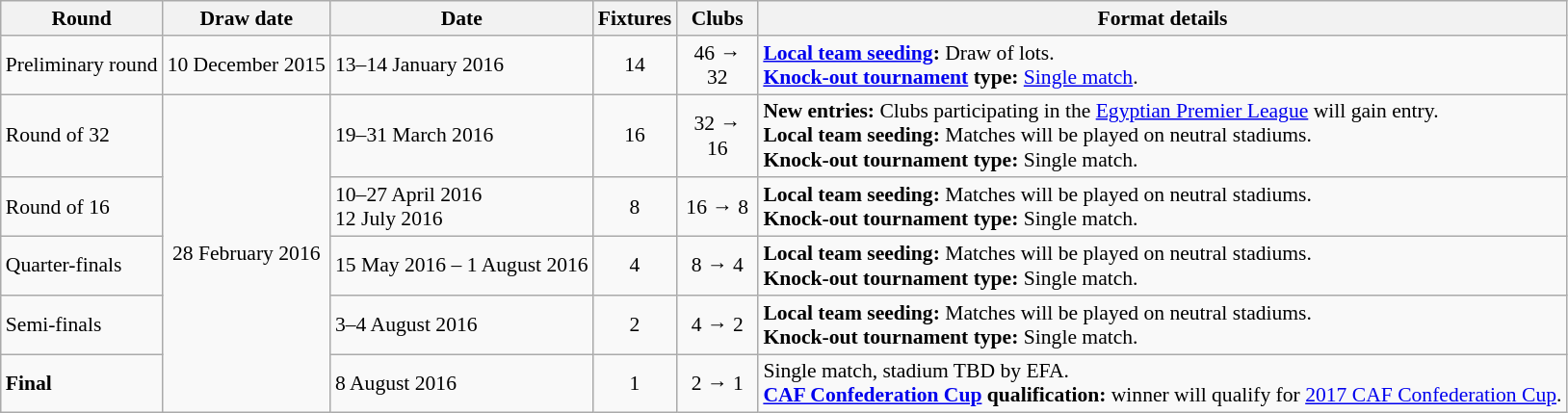<table class="wikitable" style="font-size:90%">
<tr>
<th>Round</th>
<th>Draw date</th>
<th>Date</th>
<th>Fixtures</th>
<th width=50>Clubs</th>
<th>Format details</th>
</tr>
<tr>
<td>Preliminary round</td>
<td style="text-align:center;">10 December 2015</td>
<td>13–14 January 2016</td>
<td style="text-align:center;">14</td>
<td style="text-align:center;">46 → 32</td>
<td><strong><a href='#'>Local team seeding</a>:</strong> Draw of lots.<br><strong><a href='#'>Knock-out tournament</a> type:</strong> <a href='#'>Single match</a>.</td>
</tr>
<tr>
<td>Round of 32</td>
<td rowspan="5" style="text-align:center;">28 February 2016</td>
<td>19–31 March 2016</td>
<td style="text-align:center;">16</td>
<td style="text-align:center;">32 → 16</td>
<td><strong>New entries:</strong> Clubs participating in the <a href='#'>Egyptian Premier League</a> will gain entry.<br><strong>Local team seeding:</strong> Matches will be played on neutral stadiums.<br><strong>Knock-out tournament type:</strong> Single match.</td>
</tr>
<tr>
<td>Round of 16</td>
<td>10–27 April 2016<br>12 July 2016</td>
<td style="text-align:center;">8</td>
<td style="text-align:center;">16 → 8</td>
<td><strong>Local team seeding:</strong> Matches will be played on neutral stadiums.<br><strong>Knock-out tournament type:</strong> Single match.</td>
</tr>
<tr>
<td>Quarter-finals</td>
<td>15 May 2016 – 1 August 2016</td>
<td style="text-align:center;">4</td>
<td style="text-align:center;">8 → 4</td>
<td><strong>Local team seeding:</strong> Matches will be played on neutral stadiums.<br><strong>Knock-out tournament type:</strong> Single match.</td>
</tr>
<tr>
<td>Semi-finals</td>
<td>3–4 August 2016</td>
<td style="text-align:center;">2</td>
<td style="text-align:center;">4 → 2</td>
<td><strong>Local team seeding:</strong> Matches will be played on neutral stadiums.<br><strong>Knock-out tournament type:</strong> Single match.</td>
</tr>
<tr>
<td><strong>Final</strong></td>
<td>8 August 2016</td>
<td style="text-align:center;">1</td>
<td style="text-align:center;">2 → 1</td>
<td>Single match, stadium TBD by EFA.<br><strong><a href='#'>CAF Confederation Cup</a> qualification:</strong> winner will qualify for <a href='#'>2017 CAF Confederation Cup</a>.</td>
</tr>
</table>
